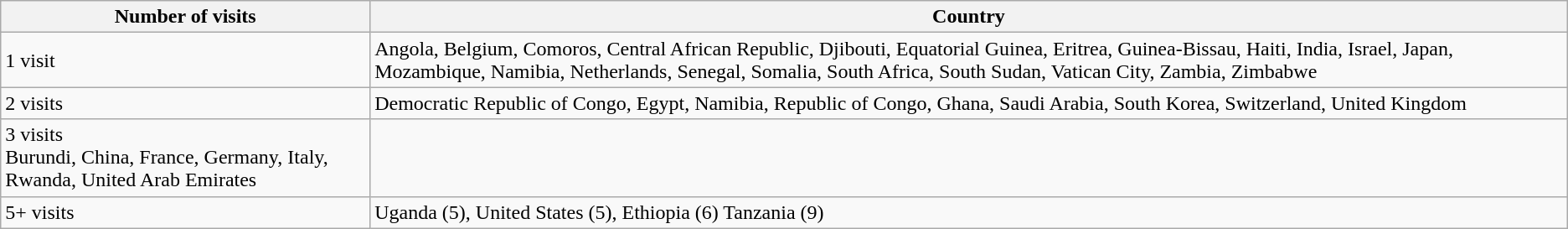<table class="wikitable">
<tr>
<th>Number of visits</th>
<th>Country</th>
</tr>
<tr>
<td>1 visit</td>
<td>Angola, Belgium, Comoros, Central African Republic, Djibouti, Equatorial Guinea, Eritrea, Guinea-Bissau, Haiti, India, Israel, Japan, Mozambique, Namibia, Netherlands, Senegal, Somalia, South Africa, South Sudan, Vatican City, Zambia, Zimbabwe</td>
</tr>
<tr>
<td>2 visits</td>
<td>Democratic Republic of Congo, Egypt, Namibia, Republic of Congo, Ghana, Saudi Arabia, South Korea, Switzerland, United Kingdom</td>
</tr>
<tr>
<td>3 visits<br>Burundi, China, France, Germany, Italy, Rwanda, United Arab Emirates</td>
</tr>
<tr>
<td>5+ visits</td>
<td>Uganda (5), United States (5), Ethiopia (6) Tanzania (9)</td>
</tr>
</table>
